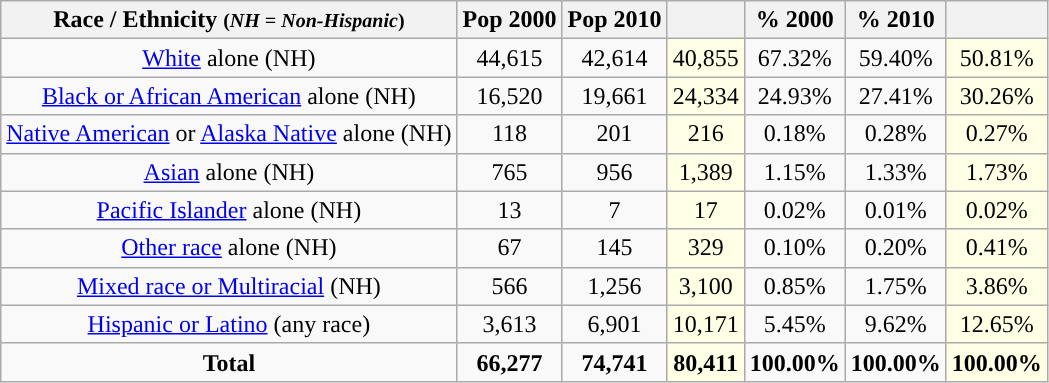<table class="wikitable" style="text-align:center;">
<tr>
<th>Race / Ethnicity <small>(<em>NH = Non-Hispanic</em>)</small></th>
<th>Pop 2000</th>
<th>Pop 2010</th>
<th></th>
<th>% 2000</th>
<th>% 2010</th>
<th></th>
</tr>
<tr>
<td><a href='#'>White</a> alone (NH)</td>
<td>44,615</td>
<td>42,614</td>
<td style='background: #ffffe6;'>40,855</td>
<td>67.32%</td>
<td>59.40%</td>
<td style='background: #ffffe6;'>50.81%</td>
</tr>
<tr>
<td><a href='#'>Black or African American</a> alone (NH)</td>
<td>16,520</td>
<td>19,661</td>
<td style='background: #ffffe6;'>24,334</td>
<td>24.93%</td>
<td>27.41%</td>
<td style='background: #ffffe6;'>30.26%</td>
</tr>
<tr>
<td><a href='#'>Native American</a> or <a href='#'>Alaska Native</a> alone (NH)</td>
<td>118</td>
<td>201</td>
<td style='background: #ffffe6;'>216</td>
<td>0.18%</td>
<td>0.28%</td>
<td style='background: #ffffe6;'>0.27%</td>
</tr>
<tr>
<td><a href='#'>Asian</a> alone (NH)</td>
<td>765</td>
<td>956</td>
<td style='background: #ffffe6;'>1,389</td>
<td>1.15%</td>
<td>1.33%</td>
<td style='background: #ffffe6;'>1.73%</td>
</tr>
<tr>
<td><a href='#'>Pacific Islander</a> alone (NH)</td>
<td>13</td>
<td>7</td>
<td style='background: #ffffe6;'>17</td>
<td>0.02%</td>
<td>0.01%</td>
<td style='background: #ffffe6;'>0.02%</td>
</tr>
<tr>
<td><a href='#'>Other race</a> alone (NH)</td>
<td>67</td>
<td>145</td>
<td style='background: #ffffe6;'>329</td>
<td>0.10%</td>
<td>0.20%</td>
<td style='background: #ffffe6;'>0.41%</td>
</tr>
<tr>
<td><a href='#'>Mixed race or Multiracial</a> (NH)</td>
<td>566</td>
<td>1,256</td>
<td style='background: #ffffe6;'>3,100</td>
<td>0.85%</td>
<td>1.75%</td>
<td style='background: #ffffe6;'>3.86%</td>
</tr>
<tr>
<td><a href='#'>Hispanic or Latino</a> (any race)</td>
<td>3,613</td>
<td>6,901</td>
<td style='background: #ffffe6;'>10,171</td>
<td>5.45%</td>
<td>9.62%</td>
<td style='background: #ffffe6;'>12.65%</td>
</tr>
<tr>
<td><strong>Total</strong></td>
<td><strong>66,277</strong></td>
<td><strong>74,741</strong></td>
<td style='background: #ffffe6;'><strong>80,411</strong></td>
<td><strong>100.00%</strong></td>
<td><strong>100.00%</strong></td>
<td style='background: #ffffe6;'><strong>100.00%</strong></td>
</tr>
</table>
